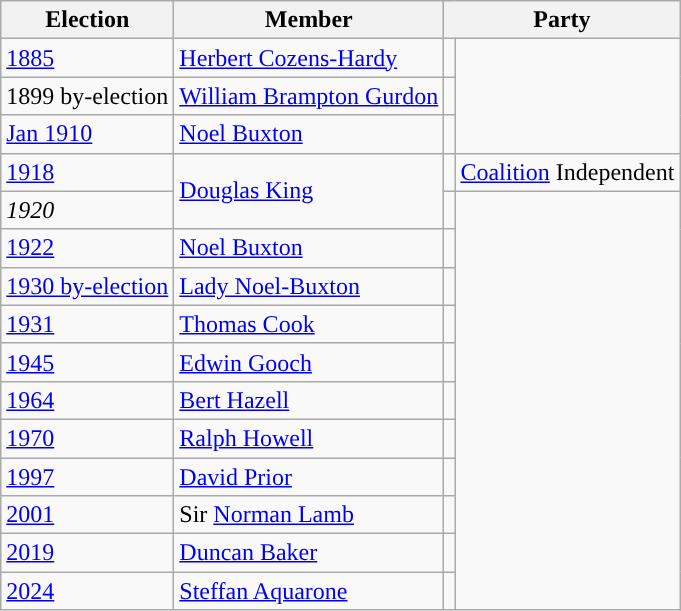<table class="wikitable">
<tr>
<th>Election</th>
<th>Member</th>
<th colspan=2>Party</th>
</tr>
<tr>
<td><a href='#'>1885</a></td>
<td><a href='#'>Herbert Cozens-Hardy</a></td>
<td></td>
</tr>
<tr>
<td>1899 by-election</td>
<td><a href='#'>William Brampton Gurdon</a></td>
<td></td>
</tr>
<tr>
<td><a href='#'>Jan 1910</a></td>
<td><a href='#'>Noel Buxton</a></td>
<td></td>
</tr>
<tr>
<td><a href='#'>1918</a></td>
<td rowspan="2"><a href='#'>Douglas King</a></td>
<td style="color:inherit;background-color: "></td>
<td><a href='#'>Coalition</a> Independent</td>
</tr>
<tr>
<td><em>1920</em></td>
<td></td>
</tr>
<tr>
<td><a href='#'>1922</a></td>
<td><a href='#'>Noel Buxton</a></td>
<td></td>
</tr>
<tr>
<td><a href='#'>1930 by-election</a></td>
<td><a href='#'>Lady Noel-Buxton</a></td>
<td></td>
</tr>
<tr>
<td><a href='#'>1931</a></td>
<td><a href='#'>Thomas Cook</a></td>
<td></td>
</tr>
<tr>
<td><a href='#'>1945</a></td>
<td><a href='#'>Edwin Gooch</a></td>
<td></td>
</tr>
<tr>
<td><a href='#'>1964</a></td>
<td><a href='#'>Bert Hazell</a></td>
<td></td>
</tr>
<tr>
<td><a href='#'>1970</a></td>
<td><a href='#'>Ralph Howell</a></td>
<td></td>
</tr>
<tr>
<td><a href='#'>1997</a></td>
<td><a href='#'>David Prior</a></td>
<td></td>
</tr>
<tr>
<td><a href='#'>2001</a></td>
<td>Sir <a href='#'>Norman Lamb</a></td>
<td></td>
</tr>
<tr>
<td><a href='#'>2019</a></td>
<td><a href='#'>Duncan Baker</a></td>
<td></td>
</tr>
<tr>
<td><a href='#'>2024</a></td>
<td><a href='#'>Steffan Aquarone</a></td>
<td></td>
</tr>
</table>
